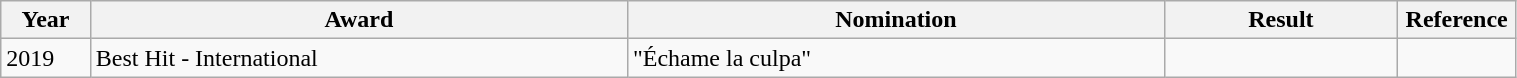<table class="wikitable" style="width:80%;">
<tr>
<th width=5%>Year</th>
<th style="width:30%;">Award</th>
<th style="width:30%;">Nomination</th>
<th style="width:13%;">Result</th>
<th style="width:2%;">Reference</th>
</tr>
<tr>
<td>2019</td>
<td>Best Hit - International</td>
<td>"Échame la culpa" </td>
<td></td>
<td></td>
</tr>
</table>
